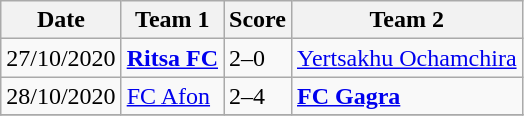<table class="wikitable">
<tr>
<th>Date</th>
<th>Team 1</th>
<th>Score</th>
<th>Team 2</th>
</tr>
<tr>
<td>27/10/2020</td>
<td><strong><a href='#'>Ritsa FC</a></strong></td>
<td>2–0</td>
<td><a href='#'>Yertsakhu Ochamchira</a></td>
</tr>
<tr>
<td>28/10/2020</td>
<td><a href='#'>FC Afon</a></td>
<td>2–4</td>
<td><strong><a href='#'>FC Gagra</a></strong></td>
</tr>
<tr>
</tr>
</table>
